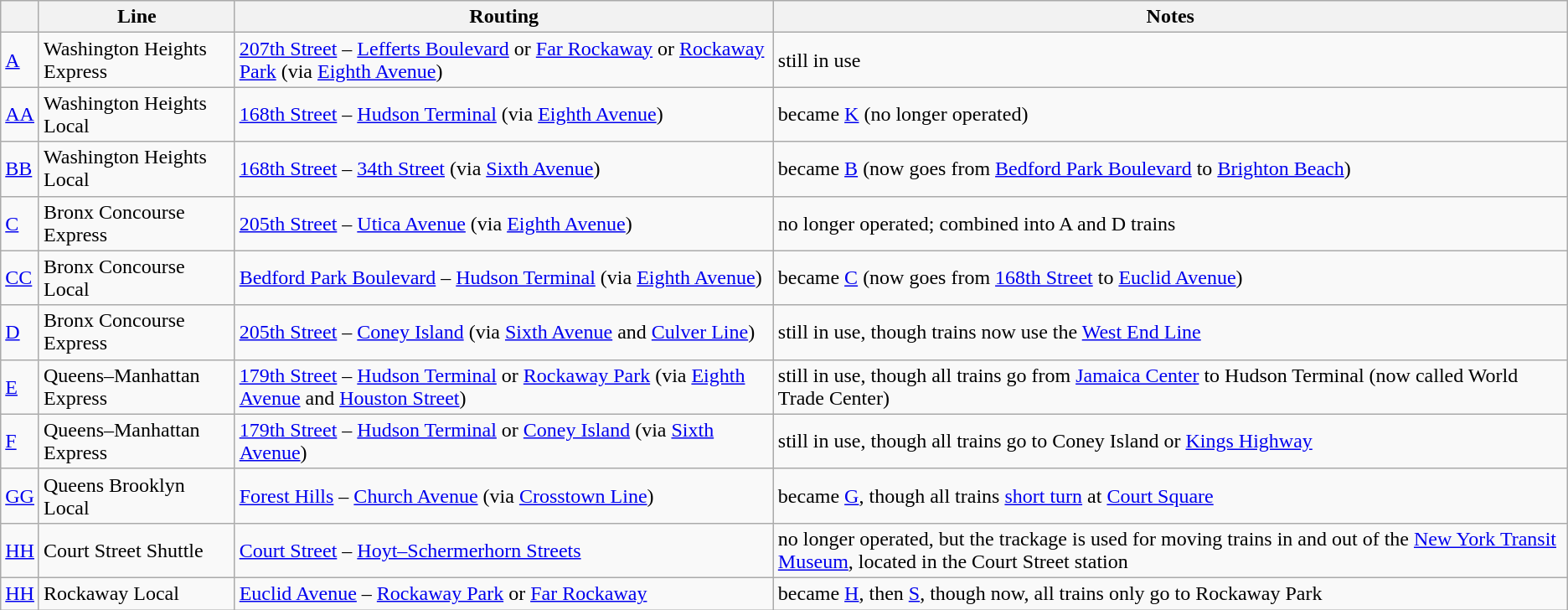<table class="wikitable">
<tr>
<th></th>
<th>Line</th>
<th>Routing</th>
<th>Notes</th>
</tr>
<tr>
<td><a href='#'>A</a></td>
<td>Washington Heights Express</td>
<td><a href='#'>207th Street</a> – <a href='#'>Lefferts Boulevard</a> or <a href='#'>Far Rockaway</a> or <a href='#'>Rockaway Park</a> (via <a href='#'>Eighth Avenue</a>)</td>
<td>still in use</td>
</tr>
<tr>
<td><a href='#'>AA</a></td>
<td>Washington Heights Local</td>
<td><a href='#'>168th Street</a> – <a href='#'>Hudson Terminal</a> (via <a href='#'>Eighth Avenue</a>)</td>
<td>became <a href='#'>K</a> (no longer operated)</td>
</tr>
<tr>
<td><a href='#'>BB</a></td>
<td>Washington Heights Local</td>
<td><a href='#'>168th Street</a> – <a href='#'>34th Street</a> (via <a href='#'>Sixth Avenue</a>)</td>
<td>became <a href='#'>B</a> (now goes from <a href='#'>Bedford Park Boulevard</a> to <a href='#'>Brighton Beach</a>)</td>
</tr>
<tr>
<td><a href='#'>C</a></td>
<td>Bronx Concourse Express</td>
<td><a href='#'>205th Street</a> – <a href='#'>Utica Avenue</a> (via <a href='#'>Eighth Avenue</a>)</td>
<td>no longer operated; combined into A and D trains</td>
</tr>
<tr>
<td><a href='#'>CC</a></td>
<td>Bronx Concourse Local</td>
<td><a href='#'>Bedford Park Boulevard</a> – <a href='#'>Hudson Terminal</a> (via <a href='#'>Eighth Avenue</a>)</td>
<td>became <a href='#'>C</a> (now goes from <a href='#'>168th Street</a> to <a href='#'>Euclid Avenue</a>)</td>
</tr>
<tr>
<td><a href='#'>D</a></td>
<td>Bronx Concourse Express</td>
<td><a href='#'>205th Street</a> – <a href='#'>Coney Island</a> (via <a href='#'>Sixth Avenue</a> and <a href='#'>Culver Line</a>)</td>
<td>still in use, though trains now use the <a href='#'>West End Line</a></td>
</tr>
<tr>
<td><a href='#'>E</a></td>
<td>Queens–Manhattan Express</td>
<td><a href='#'>179th Street</a> – <a href='#'>Hudson Terminal</a> or <a href='#'>Rockaway Park</a> (via <a href='#'>Eighth Avenue</a> and <a href='#'>Houston Street</a>)</td>
<td>still in use, though all trains go from <a href='#'>Jamaica Center</a> to Hudson Terminal (now called World Trade Center)</td>
</tr>
<tr>
<td><a href='#'>F</a></td>
<td>Queens–Manhattan Express</td>
<td><a href='#'>179th Street</a> – <a href='#'>Hudson Terminal</a> or <a href='#'>Coney Island</a> (via <a href='#'>Sixth Avenue</a>)</td>
<td>still in use, though all trains go to Coney Island or <a href='#'>Kings Highway</a></td>
</tr>
<tr>
<td><a href='#'>GG</a></td>
<td>Queens Brooklyn Local</td>
<td><a href='#'>Forest Hills</a> – <a href='#'>Church Avenue</a> (via <a href='#'>Crosstown Line</a>)</td>
<td>became <a href='#'>G</a>, though all trains <a href='#'>short turn</a> at <a href='#'>Court Square</a></td>
</tr>
<tr>
<td><a href='#'>HH</a></td>
<td>Court Street Shuttle</td>
<td><a href='#'>Court Street</a> – <a href='#'>Hoyt–Schermerhorn Streets</a></td>
<td>no longer operated, but the trackage is used for moving trains in and out of the <a href='#'>New York Transit Museum</a>, located in the Court Street station</td>
</tr>
<tr>
<td><a href='#'>HH</a></td>
<td>Rockaway Local</td>
<td><a href='#'>Euclid Avenue</a> – <a href='#'>Rockaway Park</a> or <a href='#'>Far Rockaway</a></td>
<td>became <a href='#'>H</a>, then <a href='#'>S</a>, though now, all trains only go to Rockaway Park</td>
</tr>
</table>
